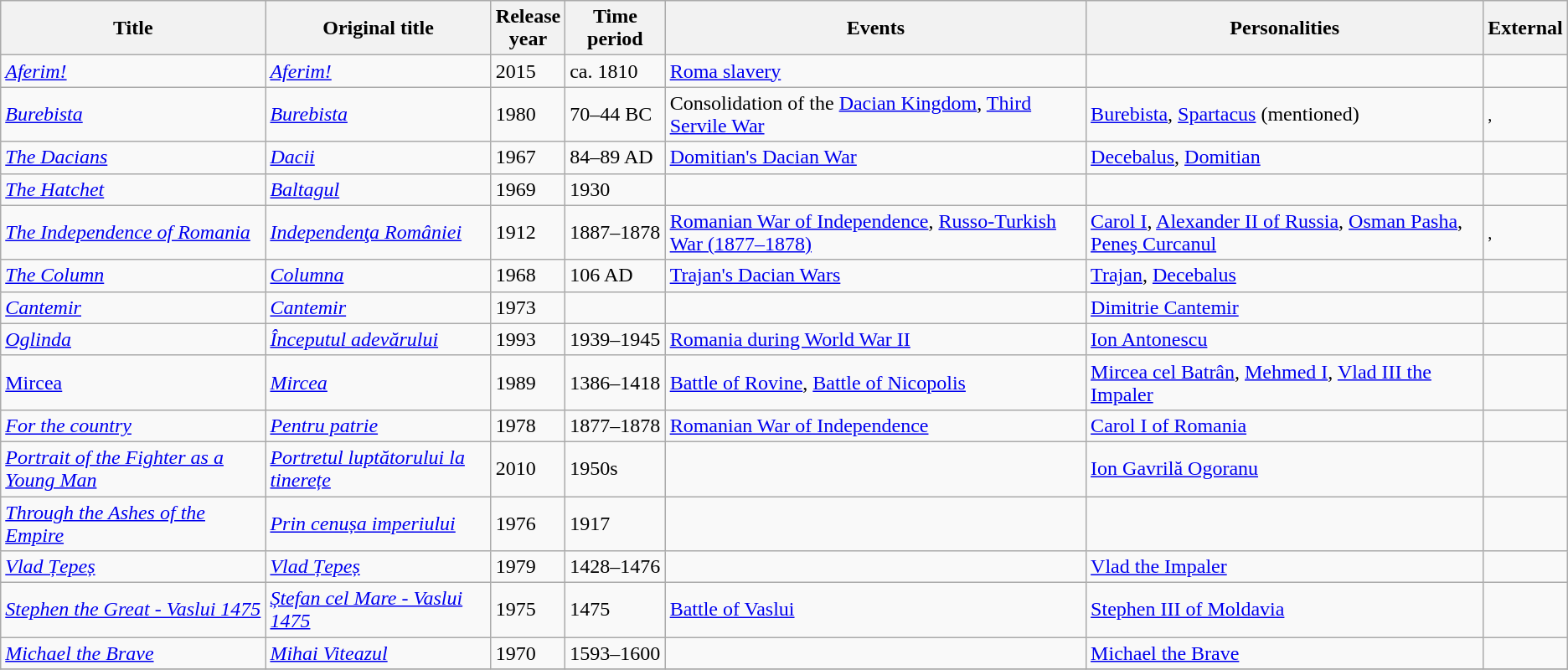<table class="wikitable sortable" border="1">
<tr>
<th scope="col">Title</th>
<th scope="col">Original title</th>
<th scope="col" width="30">Release year</th>
<th scope="col">Time period</th>
<th scope="col">Events</th>
<th scope="col">Personalities</th>
<th scope="col">External</th>
</tr>
<tr>
<td><em><a href='#'>Aferim!</a></em></td>
<td><em><a href='#'>Aferim!</a></em></td>
<td>2015</td>
<td>ca. 1810</td>
<td><a href='#'>Roma slavery</a></td>
<td></td>
<td></td>
</tr>
<tr>
<td><em><a href='#'>Burebista</a></em></td>
<td><em><a href='#'>Burebista</a></em></td>
<td>1980</td>
<td>70–44 BC</td>
<td>Consolidation of the <a href='#'>Dacian Kingdom</a>, <a href='#'>Third Servile War</a></td>
<td><a href='#'>Burebista</a>, <a href='#'>Spartacus</a> (mentioned)</td>
<td><small>, </small></td>
</tr>
<tr>
<td><em><a href='#'>The Dacians</a></em></td>
<td><em><a href='#'>Dacii</a></em></td>
<td>1967</td>
<td>84–89 AD</td>
<td><a href='#'>Domitian's Dacian War</a></td>
<td><a href='#'>Decebalus</a>, <a href='#'>Domitian</a></td>
<td></td>
</tr>
<tr>
<td><em><a href='#'>The Hatchet</a></em></td>
<td><em><a href='#'>Baltagul</a></em></td>
<td>1969</td>
<td>1930</td>
<td></td>
<td></td>
<td></td>
</tr>
<tr>
<td><em><a href='#'>The Independence of Romania</a></em></td>
<td><em><a href='#'>Independenţa României</a></em></td>
<td>1912</td>
<td>1887–1878</td>
<td><a href='#'>Romanian War of Independence</a>, <a href='#'>Russo-Turkish War (1877–1878)</a></td>
<td><a href='#'>Carol I</a>, <a href='#'>Alexander II of Russia</a>, <a href='#'>Osman Pasha</a>, <a href='#'>Peneş Curcanul</a></td>
<td><small>, </small></td>
</tr>
<tr>
<td><em><a href='#'>The Column</a></em></td>
<td><em><a href='#'>Columna</a></em></td>
<td>1968</td>
<td>106 AD</td>
<td><a href='#'>Trajan's Dacian Wars</a></td>
<td><a href='#'>Trajan</a>, <a href='#'>Decebalus</a></td>
<td><small></small></td>
</tr>
<tr>
<td><em><a href='#'>Cantemir</a></em></td>
<td><em><a href='#'>Cantemir</a></em></td>
<td>1973</td>
<td></td>
<td></td>
<td><a href='#'>Dimitrie Cantemir</a></td>
<td></td>
</tr>
<tr>
<td><em><a href='#'>Oglinda</a></em></td>
<td><em><a href='#'>Începutul adevărului</a></em></td>
<td>1993</td>
<td>1939–1945</td>
<td><a href='#'>Romania during World War II</a></td>
<td><a href='#'>Ion Antonescu</a></td>
<td></td>
</tr>
<tr>
<td><a href='#'>Mircea</a></td>
<td><em><a href='#'>Mircea</a></em></td>
<td>1989</td>
<td>1386–1418</td>
<td><a href='#'>Battle of Rovine</a>, <a href='#'>Battle of Nicopolis</a></td>
<td><a href='#'>Mircea cel Batrân</a>, <a href='#'>Mehmed I</a>,  <a href='#'>Vlad III the Impaler</a></td>
<td></td>
</tr>
<tr>
<td><em><a href='#'>For the country</a></em></td>
<td><em><a href='#'>Pentru patrie</a></em></td>
<td>1978</td>
<td>1877–1878</td>
<td><a href='#'>Romanian War of Independence</a></td>
<td><a href='#'>Carol I of Romania</a></td>
<td></td>
</tr>
<tr>
<td><em><a href='#'>Portrait of the Fighter as a Young Man</a></em></td>
<td><em><a href='#'>Portretul luptătorului la tinerețe</a></em></td>
<td>2010</td>
<td>1950s</td>
<td></td>
<td><a href='#'>Ion Gavrilă Ogoranu</a></td>
<td></td>
</tr>
<tr>
<td><em><a href='#'>Through the Ashes of the Empire</a></em></td>
<td><em><a href='#'>Prin cenușa imperiului</a></em></td>
<td>1976</td>
<td>1917</td>
<td></td>
<td></td>
<td></td>
</tr>
<tr>
<td><em><a href='#'>Vlad Țepeș</a></em></td>
<td><em><a href='#'>Vlad Țepeș</a></em></td>
<td>1979</td>
<td>1428–1476</td>
<td></td>
<td><a href='#'>Vlad the Impaler</a></td>
<td></td>
</tr>
<tr>
<td><em><a href='#'>Stephen the Great - Vaslui 1475</a></em></td>
<td><em><a href='#'>Ștefan cel Mare - Vaslui 1475</a></em></td>
<td>1975</td>
<td>1475</td>
<td><a href='#'>Battle of Vaslui</a></td>
<td><a href='#'>Stephen III of Moldavia</a></td>
<td></td>
</tr>
<tr>
<td><em><a href='#'>Michael the Brave</a></em></td>
<td><em><a href='#'>Mihai Viteazul</a></em></td>
<td>1970</td>
<td>1593–1600</td>
<td></td>
<td><a href='#'>Michael the Brave</a></td>
<td></td>
</tr>
<tr>
</tr>
</table>
